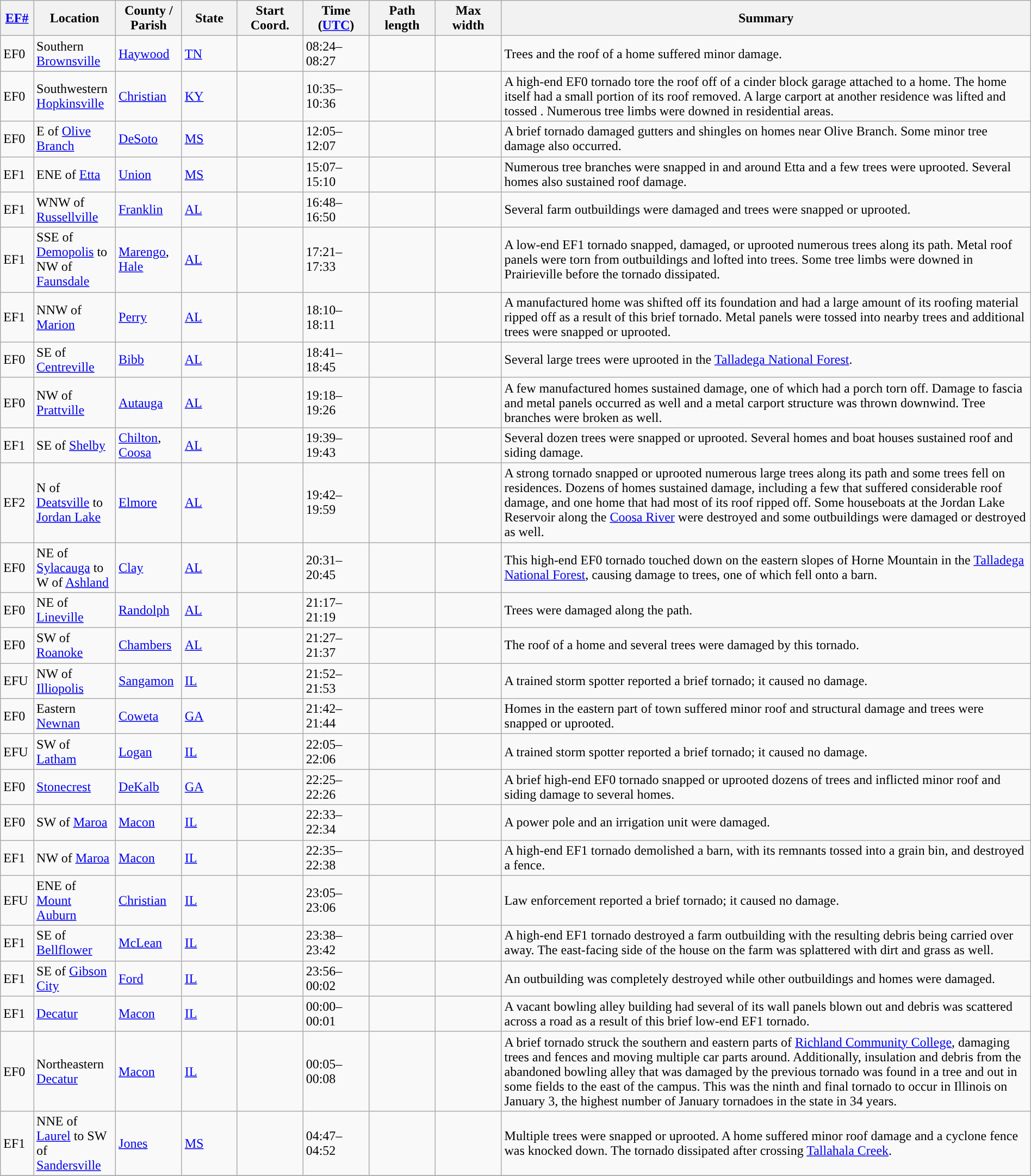<table class="wikitable sortable" style="width:100%;">
<tr>
<th scope="col"  style="width:3%; text-align:center;"><a href='#'>EF#</a></th>
<th scope="col"  style="width:7%; text-align:center;" class="unsortable">Location</th>
<th scope="col"  style="width:6%; text-align:center;" class="unsortable">County / Parish</th>
<th scope="col"  style="width:5%; text-align:center;">State</th>
<th scope="col"  style="width:6%; text-align:center;">Start Coord.</th>
<th scope="col"  style="width:6%; text-align:center;">Time (<a href='#'>UTC</a>)</th>
<th scope="col"  style="width:6%; text-align:center;">Path length</th>
<th scope="col"  style="width:6%; text-align:center;">Max width</th>
<th scope="col" class="unsortable" style="width:48%; text-align:center;">Summary</th>
</tr>
<tr>
<td>EF0</td>
<td>Southern <a href='#'>Brownsville</a></td>
<td><a href='#'>Haywood</a></td>
<td><a href='#'>TN</a></td>
<td></td>
<td>08:24–08:27</td>
<td></td>
<td></td>
<td>Trees and the roof of a home suffered minor damage.</td>
</tr>
<tr>
<td>EF0</td>
<td>Southwestern <a href='#'>Hopkinsville</a></td>
<td><a href='#'>Christian</a></td>
<td><a href='#'>KY</a></td>
<td></td>
<td>10:35–10:36</td>
<td></td>
<td></td>
<td>A high-end EF0 tornado tore the roof off of a cinder block garage attached to a home. The home itself had a small portion of its roof removed. A large carport at another residence was lifted and tossed . Numerous tree limbs were downed in residential areas.</td>
</tr>
<tr>
<td>EF0</td>
<td>E of <a href='#'>Olive Branch</a></td>
<td><a href='#'>DeSoto</a></td>
<td><a href='#'>MS</a></td>
<td></td>
<td>12:05–12:07</td>
<td></td>
<td></td>
<td>A brief tornado damaged gutters and shingles on homes near Olive Branch. Some minor tree damage also occurred.</td>
</tr>
<tr>
<td>EF1</td>
<td>ENE of <a href='#'>Etta</a></td>
<td><a href='#'>Union</a></td>
<td><a href='#'>MS</a></td>
<td></td>
<td>15:07–15:10</td>
<td></td>
<td></td>
<td>Numerous tree branches were snapped in and around Etta and a few trees were uprooted. Several homes also sustained roof damage.</td>
</tr>
<tr>
<td>EF1</td>
<td>WNW of <a href='#'>Russellville</a></td>
<td><a href='#'>Franklin</a></td>
<td><a href='#'>AL</a></td>
<td></td>
<td>16:48–16:50</td>
<td></td>
<td></td>
<td>Several farm outbuildings were damaged and trees were snapped or uprooted.</td>
</tr>
<tr>
<td>EF1</td>
<td>SSE of <a href='#'>Demopolis</a> to NW of <a href='#'>Faunsdale</a></td>
<td><a href='#'>Marengo</a>, <a href='#'>Hale</a></td>
<td><a href='#'>AL</a></td>
<td></td>
<td>17:21–17:33</td>
<td></td>
<td></td>
<td>A low-end EF1 tornado snapped, damaged, or uprooted numerous trees along its path. Metal roof panels were torn from outbuildings and lofted into trees. Some tree limbs were downed in Prairieville before the tornado dissipated.</td>
</tr>
<tr>
<td>EF1</td>
<td>NNW of <a href='#'>Marion</a></td>
<td><a href='#'>Perry</a></td>
<td><a href='#'>AL</a></td>
<td></td>
<td>18:10–18:11</td>
<td></td>
<td></td>
<td>A manufactured home was shifted off its foundation and had a large amount of its roofing material ripped off as a result of this brief tornado. Metal panels were tossed into nearby trees and additional trees were snapped or uprooted.</td>
</tr>
<tr>
<td>EF0</td>
<td>SE of <a href='#'>Centreville</a></td>
<td><a href='#'>Bibb</a></td>
<td><a href='#'>AL</a></td>
<td></td>
<td>18:41–18:45</td>
<td></td>
<td></td>
<td>Several large trees were uprooted in the <a href='#'>Talladega National Forest</a>.</td>
</tr>
<tr>
<td>EF0</td>
<td>NW of <a href='#'>Prattville</a></td>
<td><a href='#'>Autauga</a></td>
<td><a href='#'>AL</a></td>
<td></td>
<td>19:18–19:26</td>
<td></td>
<td></td>
<td>A few manufactured homes sustained damage, one of which had a porch torn off. Damage to fascia and metal panels occurred as well and a metal carport structure was thrown downwind. Tree branches were broken as well.</td>
</tr>
<tr>
<td>EF1</td>
<td>SE of <a href='#'>Shelby</a></td>
<td><a href='#'>Chilton</a>, <a href='#'>Coosa</a></td>
<td><a href='#'>AL</a></td>
<td></td>
<td>19:39–19:43</td>
<td></td>
<td></td>
<td>Several dozen trees were snapped or uprooted. Several homes and boat houses sustained roof and siding damage.</td>
</tr>
<tr>
<td>EF2</td>
<td>N of <a href='#'>Deatsville</a> to <a href='#'>Jordan Lake</a></td>
<td><a href='#'>Elmore</a></td>
<td><a href='#'>AL</a></td>
<td></td>
<td>19:42–19:59</td>
<td></td>
<td></td>
<td>A strong tornado snapped or uprooted numerous large trees along its path and some trees fell on residences. Dozens of homes sustained damage, including a few that suffered considerable roof damage, and one home that had most of its roof ripped off. Some houseboats at the Jordan Lake Reservoir along the <a href='#'>Coosa River</a> were destroyed and some outbuildings were damaged or destroyed as well.</td>
</tr>
<tr>
<td>EF0</td>
<td>NE of <a href='#'>Sylacauga</a> to W of <a href='#'>Ashland</a></td>
<td><a href='#'>Clay</a></td>
<td><a href='#'>AL</a></td>
<td></td>
<td>20:31–20:45</td>
<td></td>
<td></td>
<td>This high-end EF0 tornado touched down on the eastern slopes of Horne Mountain in the <a href='#'>Talladega National Forest</a>, causing damage to trees, one of which fell onto a barn.</td>
</tr>
<tr>
<td>EF0</td>
<td>NE of <a href='#'>Lineville</a></td>
<td><a href='#'>Randolph</a></td>
<td><a href='#'>AL</a></td>
<td></td>
<td>21:17–21:19</td>
<td></td>
<td></td>
<td>Trees were damaged along the path.</td>
</tr>
<tr>
<td>EF0</td>
<td>SW of <a href='#'>Roanoke</a></td>
<td><a href='#'>Chambers</a></td>
<td><a href='#'>AL</a></td>
<td></td>
<td>21:27–21:37</td>
<td></td>
<td></td>
<td>The roof of a home and several trees were damaged by this tornado.</td>
</tr>
<tr>
<td>EFU</td>
<td>NW of <a href='#'>Illiopolis</a></td>
<td><a href='#'>Sangamon</a></td>
<td><a href='#'>IL</a></td>
<td></td>
<td>21:52–21:53</td>
<td></td>
<td></td>
<td>A trained storm spotter reported a brief tornado; it caused no damage.</td>
</tr>
<tr>
<td>EF0</td>
<td>Eastern <a href='#'>Newnan</a></td>
<td><a href='#'>Coweta</a></td>
<td><a href='#'>GA</a></td>
<td></td>
<td>21:42–21:44</td>
<td></td>
<td></td>
<td>Homes in the eastern part of town suffered minor roof and structural damage and trees were snapped or uprooted.</td>
</tr>
<tr>
<td>EFU</td>
<td>SW of <a href='#'>Latham</a></td>
<td><a href='#'>Logan</a></td>
<td><a href='#'>IL</a></td>
<td></td>
<td>22:05–22:06</td>
<td></td>
<td></td>
<td>A trained storm spotter reported a brief tornado; it caused no damage.</td>
</tr>
<tr>
<td>EF0</td>
<td><a href='#'>Stonecrest</a></td>
<td><a href='#'>DeKalb</a></td>
<td><a href='#'>GA</a></td>
<td></td>
<td>22:25–22:26</td>
<td></td>
<td></td>
<td>A brief high-end EF0 tornado snapped or uprooted dozens of trees and inflicted minor roof and siding damage to several homes.</td>
</tr>
<tr>
<td>EF0</td>
<td>SW of <a href='#'>Maroa</a></td>
<td><a href='#'>Macon</a></td>
<td><a href='#'>IL</a></td>
<td></td>
<td>22:33–22:34</td>
<td></td>
<td></td>
<td>A power pole and an irrigation unit were damaged.</td>
</tr>
<tr>
<td>EF1</td>
<td>NW of <a href='#'>Maroa</a></td>
<td><a href='#'>Macon</a></td>
<td><a href='#'>IL</a></td>
<td></td>
<td>22:35–22:38</td>
<td></td>
<td></td>
<td>A high-end EF1 tornado demolished a barn, with its remnants tossed into a grain bin, and destroyed a fence.</td>
</tr>
<tr>
<td>EFU</td>
<td>ENE of <a href='#'>Mount Auburn</a></td>
<td><a href='#'>Christian</a></td>
<td><a href='#'>IL</a></td>
<td></td>
<td>23:05–23:06</td>
<td></td>
<td></td>
<td>Law enforcement reported a brief tornado; it caused no damage.</td>
</tr>
<tr>
<td>EF1</td>
<td>SE of <a href='#'>Bellflower</a></td>
<td><a href='#'>McLean</a></td>
<td><a href='#'>IL</a></td>
<td></td>
<td>23:38–23:42</td>
<td></td>
<td></td>
<td>A high-end EF1 tornado destroyed a farm outbuilding with the resulting debris being carried over  away. The east-facing side of the house on the farm was splattered with dirt and grass as well.</td>
</tr>
<tr>
<td>EF1</td>
<td>SE of <a href='#'>Gibson City</a></td>
<td><a href='#'>Ford</a></td>
<td><a href='#'>IL</a></td>
<td></td>
<td>23:56–00:02</td>
<td></td>
<td></td>
<td>An outbuilding was completely destroyed while other outbuildings and homes were damaged.</td>
</tr>
<tr>
<td>EF1</td>
<td><a href='#'>Decatur</a></td>
<td><a href='#'>Macon</a></td>
<td><a href='#'>IL</a></td>
<td></td>
<td>00:00–00:01</td>
<td></td>
<td></td>
<td>A vacant bowling alley building had several of its wall panels blown out and debris was scattered across a road as a result of this brief low-end EF1 tornado.</td>
</tr>
<tr>
<td>EF0</td>
<td>Northeastern <a href='#'>Decatur</a></td>
<td><a href='#'>Macon</a></td>
<td><a href='#'>IL</a></td>
<td></td>
<td>00:05–00:08</td>
<td></td>
<td></td>
<td>A brief tornado struck the southern and eastern parts of <a href='#'>Richland Community College</a>, damaging trees and fences and moving multiple car parts around. Additionally, insulation and debris from the abandoned bowling alley that was damaged by the previous tornado was found in a tree and out in some fields to the east of the campus. This was the ninth and final tornado to occur in Illinois on January 3, the highest number of January tornadoes in the state in 34 years.</td>
</tr>
<tr>
<td>EF1</td>
<td>NNE of <a href='#'>Laurel</a> to SW of <a href='#'>Sandersville</a></td>
<td><a href='#'>Jones</a></td>
<td><a href='#'>MS</a></td>
<td></td>
<td>04:47–04:52</td>
<td></td>
<td></td>
<td>Multiple trees were snapped or uprooted. A home suffered minor roof damage and a cyclone fence was knocked down. The tornado dissipated after crossing <a href='#'>Tallahala Creek</a>.</td>
</tr>
<tr>
</tr>
</table>
